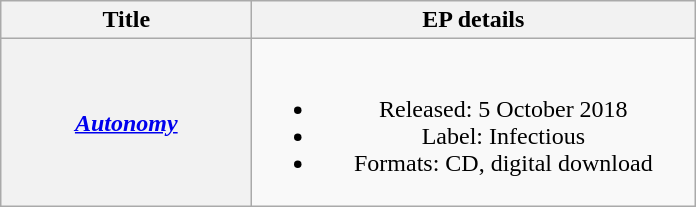<table class="wikitable plainrowheaders" style="text-align:center;">
<tr>
<th scope="col" style="width:10em;">Title</th>
<th scope="col" style="width:18em;">EP details</th>
</tr>
<tr>
<th scope="row"><strong><em><a href='#'>Autonomy</a></em></strong></th>
<td><br><ul><li>Released: 5 October 2018</li><li>Label: Infectious</li><li>Formats: CD, digital download</li></ul></td>
</tr>
</table>
